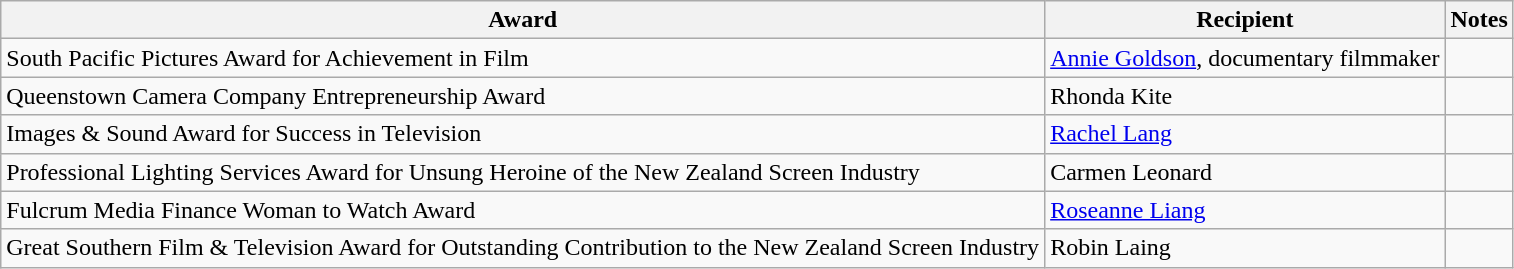<table class="wikitable">
<tr>
<th>Award</th>
<th>Recipient</th>
<th>Notes</th>
</tr>
<tr>
<td>South Pacific Pictures Award for Achievement in Film</td>
<td><a href='#'>Annie Goldson</a>, documentary filmmaker</td>
<td></td>
</tr>
<tr>
<td>Queenstown Camera Company Entrepreneurship Award</td>
<td>Rhonda Kite</td>
<td></td>
</tr>
<tr>
<td>Images & Sound Award for Success in Television</td>
<td><a href='#'>Rachel Lang</a></td>
<td></td>
</tr>
<tr>
<td>Professional Lighting Services Award for Unsung Heroine of the New Zealand Screen Industry</td>
<td>Carmen Leonard</td>
<td></td>
</tr>
<tr>
<td>Fulcrum Media Finance Woman to Watch Award</td>
<td><a href='#'>Roseanne Liang</a></td>
<td></td>
</tr>
<tr>
<td>Great Southern Film & Television Award for Outstanding Contribution to the New Zealand Screen Industry</td>
<td>Robin Laing</td>
<td></td>
</tr>
</table>
